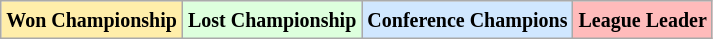<table class="wikitable">
<tr>
<td bgcolor="#ffeeaa"><small><strong>Won Championship</strong></small></td>
<td bgcolor="#ddffdd"><small><strong>Lost Championship</strong></small></td>
<td bgcolor="#d0e7ff"><small><strong>Conference Champions</strong></small></td>
<td bgcolor="#ffbbbb"><small><strong>League Leader</strong></small></td>
</tr>
</table>
